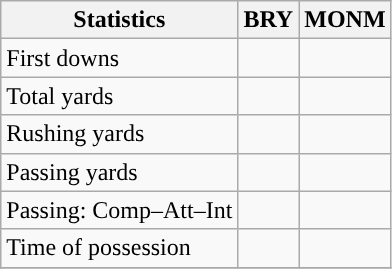<table class="wikitable" style="float: left;">
<tr>
<th>Statistics</th>
<th>BRY</th>
<th>MONM</th>
</tr>
<tr>
<td>First downs</td>
<td></td>
<td></td>
</tr>
<tr>
<td>Total yards</td>
<td></td>
<td></td>
</tr>
<tr>
<td>Rushing yards</td>
<td></td>
<td></td>
</tr>
<tr>
<td>Passing yards</td>
<td></td>
<td></td>
</tr>
<tr>
<td>Passing: Comp–Att–Int</td>
<td></td>
<td></td>
</tr>
<tr>
<td>Time of possession</td>
<td></td>
<td></td>
</tr>
<tr>
</tr>
</table>
